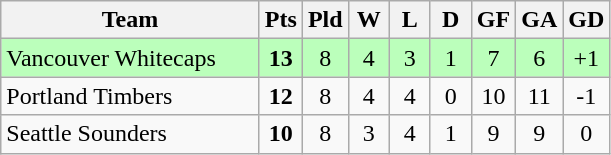<table class="wikitable" style="text-align: center;">
<tr>
<th style="width:165px;">Team</th>
<th width="20">Pts</th>
<th width="20">Pld</th>
<th width="20">W</th>
<th width="20">L</th>
<th width="20">D</th>
<th width="20">GF</th>
<th width="20">GA</th>
<th width="20">GD</th>
</tr>
<tr style="background:#bfb;">
<td style="text-align:left;">Vancouver Whitecaps</td>
<td><strong>13</strong></td>
<td>8</td>
<td>4</td>
<td>3</td>
<td>1</td>
<td>7</td>
<td>6</td>
<td>+1</td>
</tr>
<tr>
<td style="text-align:left;">Portland Timbers</td>
<td><strong>12</strong></td>
<td>8</td>
<td>4</td>
<td>4</td>
<td>0</td>
<td>10</td>
<td>11</td>
<td>-1</td>
</tr>
<tr>
<td style="text-align:left;">Seattle Sounders</td>
<td><strong>10</strong></td>
<td>8</td>
<td>3</td>
<td>4</td>
<td>1</td>
<td>9</td>
<td>9</td>
<td>0</td>
</tr>
</table>
